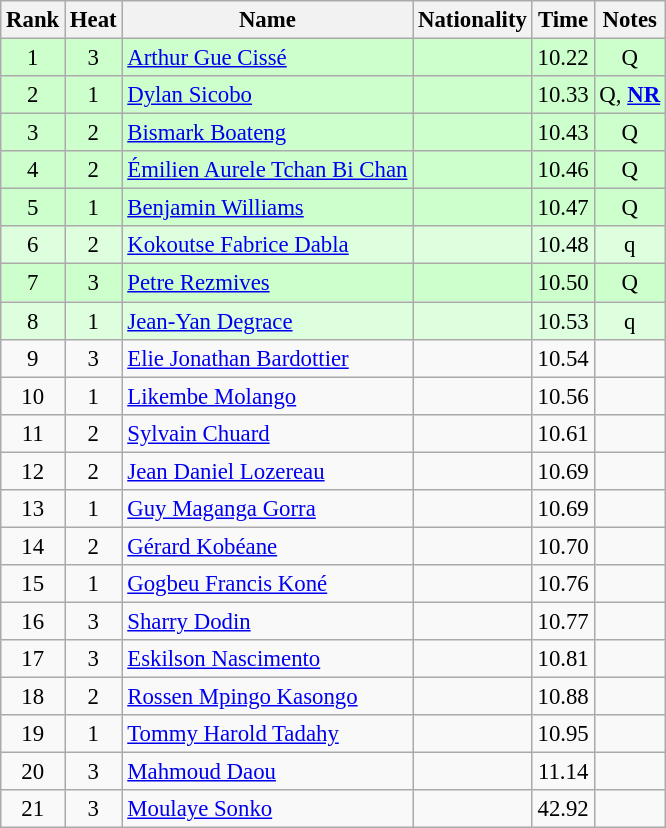<table class="wikitable sortable" style="text-align:center; font-size:95%">
<tr>
<th>Rank</th>
<th>Heat</th>
<th>Name</th>
<th>Nationality</th>
<th>Time</th>
<th>Notes</th>
</tr>
<tr bgcolor=ccffcc>
<td>1</td>
<td>3</td>
<td align=left><a href='#'>Arthur Gue Cissé</a></td>
<td align=left></td>
<td>10.22</td>
<td>Q</td>
</tr>
<tr bgcolor=ccffcc>
<td>2</td>
<td>1</td>
<td align=left><a href='#'>Dylan Sicobo</a></td>
<td align=left></td>
<td>10.33</td>
<td>Q, <strong><a href='#'>NR</a></strong></td>
</tr>
<tr bgcolor=ccffcc>
<td>3</td>
<td>2</td>
<td align=left><a href='#'>Bismark Boateng</a></td>
<td align=left></td>
<td>10.43</td>
<td>Q</td>
</tr>
<tr bgcolor=ccffcc>
<td>4</td>
<td>2</td>
<td align=left><a href='#'>Émilien Aurele Tchan Bi Chan</a></td>
<td align=left></td>
<td>10.46</td>
<td>Q</td>
</tr>
<tr bgcolor=ccffcc>
<td>5</td>
<td>1</td>
<td align=left><a href='#'>Benjamin Williams</a></td>
<td align=left></td>
<td>10.47</td>
<td>Q</td>
</tr>
<tr bgcolor=ddffdd>
<td>6</td>
<td>2</td>
<td align=left><a href='#'>Kokoutse Fabrice Dabla</a></td>
<td align=left></td>
<td>10.48</td>
<td>q</td>
</tr>
<tr bgcolor=ccffcc>
<td>7</td>
<td>3</td>
<td align=left><a href='#'>Petre Rezmives</a></td>
<td align=left></td>
<td>10.50</td>
<td>Q</td>
</tr>
<tr bgcolor=ddffdd>
<td>8</td>
<td>1</td>
<td align=left><a href='#'>Jean-Yan Degrace</a></td>
<td align=left></td>
<td>10.53</td>
<td>q</td>
</tr>
<tr>
<td>9</td>
<td>3</td>
<td align=left><a href='#'>Elie Jonathan Bardottier</a></td>
<td align=left></td>
<td>10.54</td>
<td></td>
</tr>
<tr>
<td>10</td>
<td>1</td>
<td align=left><a href='#'>Likembe Molango</a></td>
<td align=left></td>
<td>10.56</td>
<td></td>
</tr>
<tr>
<td>11</td>
<td>2</td>
<td align=left><a href='#'>Sylvain Chuard</a></td>
<td align=left></td>
<td>10.61</td>
<td></td>
</tr>
<tr>
<td>12</td>
<td>2</td>
<td align=left><a href='#'>Jean Daniel Lozereau</a></td>
<td align=left></td>
<td>10.69</td>
<td></td>
</tr>
<tr>
<td>13</td>
<td>1</td>
<td align=left><a href='#'>Guy Maganga Gorra</a></td>
<td align=left></td>
<td>10.69</td>
<td></td>
</tr>
<tr>
<td>14</td>
<td>2</td>
<td align=left><a href='#'>Gérard Kobéane</a></td>
<td align=left></td>
<td>10.70</td>
<td></td>
</tr>
<tr>
<td>15</td>
<td>1</td>
<td align=left><a href='#'>Gogbeu Francis Koné</a></td>
<td align=left></td>
<td>10.76</td>
<td></td>
</tr>
<tr>
<td>16</td>
<td>3</td>
<td align=left><a href='#'>Sharry Dodin</a></td>
<td align=left></td>
<td>10.77</td>
<td></td>
</tr>
<tr>
<td>17</td>
<td>3</td>
<td align=left><a href='#'>Eskilson Nascimento</a></td>
<td align=left></td>
<td>10.81</td>
<td></td>
</tr>
<tr>
<td>18</td>
<td>2</td>
<td align=left><a href='#'>Rossen Mpingo Kasongo</a></td>
<td align=left></td>
<td>10.88</td>
<td></td>
</tr>
<tr>
<td>19</td>
<td>1</td>
<td align=left><a href='#'>Tommy Harold Tadahy</a></td>
<td align=left></td>
<td>10.95</td>
<td></td>
</tr>
<tr>
<td>20</td>
<td>3</td>
<td align=left><a href='#'>Mahmoud Daou</a></td>
<td align=left></td>
<td>11.14</td>
<td></td>
</tr>
<tr>
<td>21</td>
<td>3</td>
<td align=left><a href='#'>Moulaye Sonko</a></td>
<td align=left></td>
<td>42.92</td>
<td></td>
</tr>
</table>
